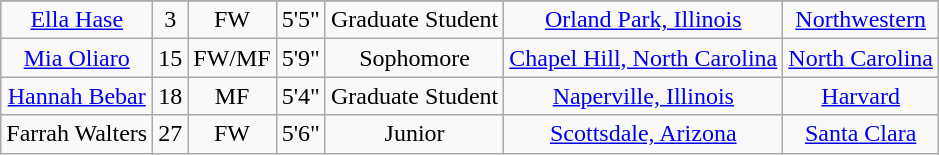<table class="wikitable sortable" style="text-align:center;" border="1">
<tr align=center>
</tr>
<tr>
<td><a href='#'>Ella Hase</a></td>
<td>3</td>
<td>FW</td>
<td>5'5"</td>
<td>Graduate Student</td>
<td><a href='#'>Orland Park, Illinois</a></td>
<td><a href='#'>Northwestern</a></td>
</tr>
<tr>
<td><a href='#'>Mia Oliaro</a></td>
<td>15</td>
<td>FW/MF</td>
<td>5'9"</td>
<td>Sophomore</td>
<td><a href='#'>Chapel Hill, North Carolina</a></td>
<td><a href='#'>North Carolina</a></td>
</tr>
<tr>
<td><a href='#'>Hannah Bebar</a></td>
<td>18</td>
<td>MF</td>
<td>5'4"</td>
<td>Graduate Student</td>
<td><a href='#'>Naperville, Illinois</a></td>
<td><a href='#'>Harvard</a></td>
</tr>
<tr>
<td>Farrah Walters</td>
<td>27</td>
<td>FW</td>
<td>5'6"</td>
<td>Junior</td>
<td><a href='#'>Scottsdale, Arizona</a></td>
<td><a href='#'>Santa Clara</a></td>
</tr>
</table>
